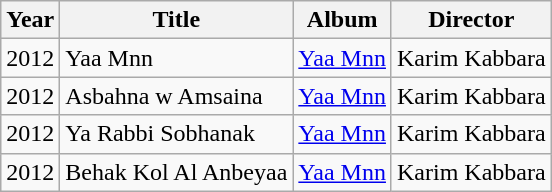<table class="wikitable">
<tr>
<th>Year</th>
<th>Title</th>
<th>Album</th>
<th>Director</th>
</tr>
<tr>
<td>2012</td>
<td>Yaa Mnn</td>
<td><a href='#'>Yaa Mnn</a></td>
<td>Karim Kabbara</td>
</tr>
<tr>
<td>2012</td>
<td>Asbahna w Amsaina</td>
<td><a href='#'>Yaa Mnn</a></td>
<td>Karim Kabbara</td>
</tr>
<tr>
<td>2012</td>
<td>Ya Rabbi Sobhanak</td>
<td><a href='#'>Yaa Mnn</a></td>
<td>Karim Kabbara</td>
</tr>
<tr>
<td>2012</td>
<td>Behak Kol Al Anbeyaa</td>
<td><a href='#'>Yaa Mnn</a></td>
<td>Karim Kabbara</td>
</tr>
</table>
